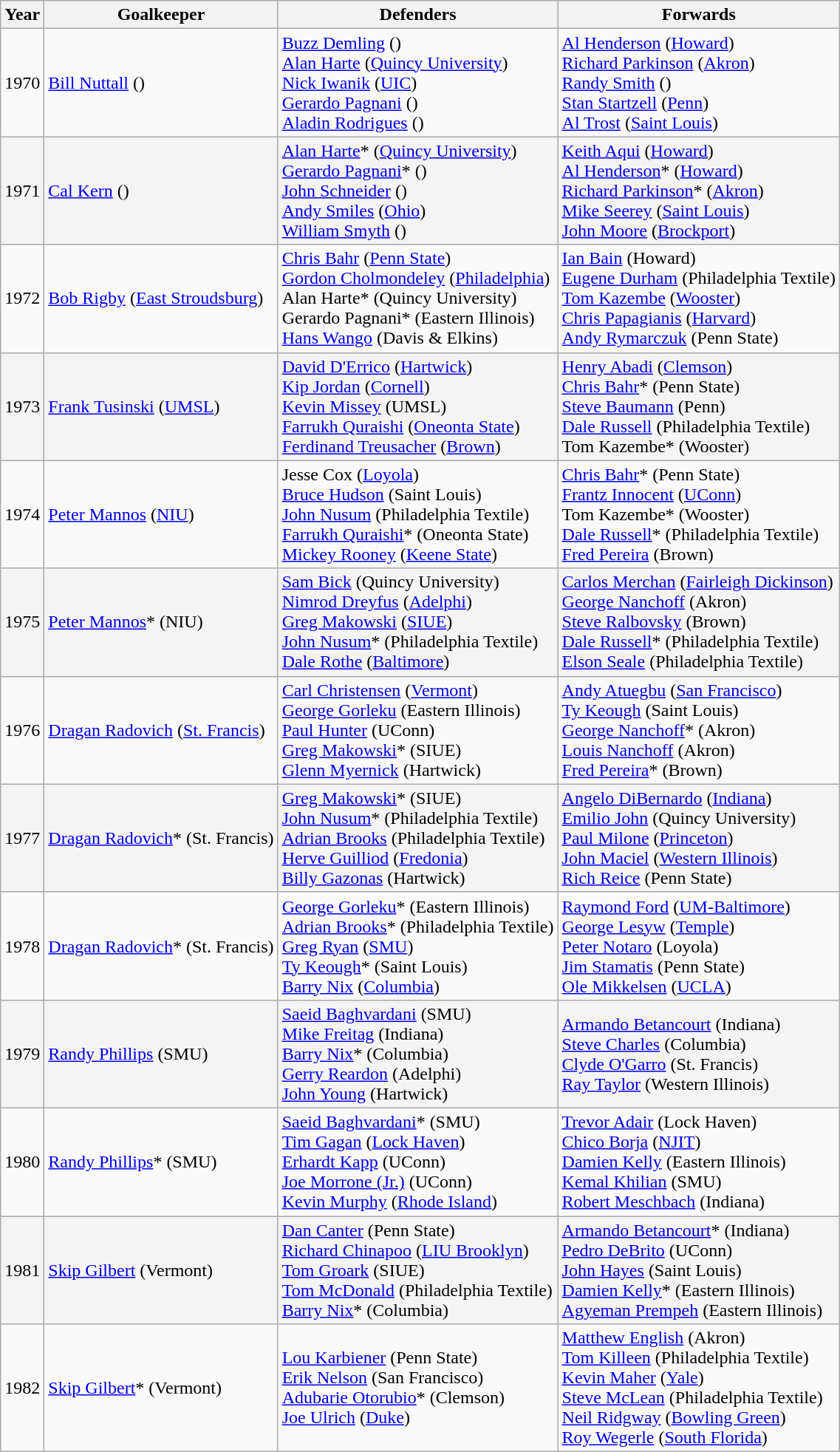<table class=wikitable>
<tr>
<th>Year</th>
<th>Goalkeeper</th>
<th>Defenders</th>
<th>Forwards</th>
</tr>
<tr>
<td>1970</td>
<td><a href='#'>Bill Nuttall</a> ()</td>
<td><a href='#'>Buzz Demling</a> ()<br><a href='#'>Alan Harte</a> (<a href='#'>Quincy University</a>)<br><a href='#'>Nick Iwanik</a> (<a href='#'>UIC</a>)<br><a href='#'>Gerardo Pagnani</a> ()<br><a href='#'>Aladin Rodrigues</a> ()</td>
<td><a href='#'>Al Henderson</a> (<a href='#'>Howard</a>)<br><a href='#'>Richard Parkinson</a> (<a href='#'>Akron</a>)<br><a href='#'>Randy Smith</a> ()<br><a href='#'>Stan Startzell</a> (<a href='#'>Penn</a>)<br><a href='#'>Al Trost</a> (<a href='#'>Saint Louis</a>)</td>
</tr>
<tr style="background:#f4f4f4;">
<td>1971</td>
<td><a href='#'>Cal Kern</a> ()</td>
<td><a href='#'>Alan Harte</a>* (<a href='#'>Quincy University</a>)<br><a href='#'>Gerardo Pagnani</a>* ()<br><a href='#'>John Schneider</a> ()<br><a href='#'>Andy Smiles</a> (<a href='#'>Ohio</a>)<br><a href='#'>William Smyth</a> ()</td>
<td><a href='#'>Keith Aqui</a> (<a href='#'>Howard</a>)<br><a href='#'>Al Henderson</a>* (<a href='#'>Howard</a>)<br><a href='#'>Richard Parkinson</a>* (<a href='#'>Akron</a>)<br><a href='#'>Mike Seerey</a> (<a href='#'>Saint Louis</a>)<br><a href='#'>John Moore</a> (<a href='#'>Brockport</a>)</td>
</tr>
<tr>
<td>1972</td>
<td><a href='#'>Bob Rigby</a> (<a href='#'>East Stroudsburg</a>)</td>
<td><a href='#'>Chris Bahr</a> (<a href='#'>Penn State</a>)<br><a href='#'>Gordon Cholmondeley</a> (<a href='#'>Philadelphia</a>)<br>Alan Harte* (Quincy University)<br>Gerardo Pagnani* (Eastern Illinois)<br><a href='#'>Hans Wango</a> (Davis & Elkins)</td>
<td><a href='#'>Ian Bain</a> (Howard)<br><a href='#'>Eugene Durham</a> (Philadelphia Textile)<br><a href='#'>Tom Kazembe</a> (<a href='#'>Wooster</a>)<br><a href='#'>Chris Papagianis</a> (<a href='#'>Harvard</a>)<br><a href='#'>Andy Rymarczuk</a> (Penn State)</td>
</tr>
<tr style="background:#f4f4f4;">
<td>1973</td>
<td><a href='#'>Frank Tusinski</a> (<a href='#'>UMSL</a>)</td>
<td><a href='#'>David D'Errico</a> (<a href='#'>Hartwick</a>)<br><a href='#'>Kip Jordan</a> (<a href='#'>Cornell</a>)<br><a href='#'>Kevin Missey</a> (UMSL)<br><a href='#'>Farrukh Quraishi</a> (<a href='#'>Oneonta State</a>)<br><a href='#'>Ferdinand Treusacher</a> (<a href='#'>Brown</a>)</td>
<td><a href='#'>Henry Abadi</a> (<a href='#'>Clemson</a>)<br><a href='#'>Chris Bahr</a>* (Penn State)<br><a href='#'>Steve Baumann</a> (Penn)<br><a href='#'>Dale Russell</a> (Philadelphia Textile)<br>Tom Kazembe* (Wooster)</td>
</tr>
<tr>
<td>1974</td>
<td><a href='#'>Peter Mannos</a> (<a href='#'>NIU</a>)</td>
<td>Jesse Cox (<a href='#'>Loyola</a>)<br><a href='#'>Bruce Hudson</a> (Saint Louis)<br><a href='#'>John Nusum</a> (Philadelphia Textile)<br><a href='#'>Farrukh Quraishi</a>* (Oneonta State)<br><a href='#'>Mickey Rooney</a> (<a href='#'>Keene State</a>)</td>
<td><a href='#'>Chris Bahr</a>* (Penn State)<br><a href='#'>Frantz Innocent</a> (<a href='#'>UConn</a>)<br>Tom Kazembe* (Wooster)<br><a href='#'>Dale Russell</a>* (Philadelphia Textile)<br><a href='#'>Fred Pereira</a> (Brown)</td>
</tr>
<tr style="background:#f4f4f4;">
<td>1975</td>
<td><a href='#'>Peter Mannos</a>* (NIU)</td>
<td><a href='#'>Sam Bick</a> (Quincy University)<br><a href='#'>Nimrod Dreyfus</a> (<a href='#'>Adelphi</a>)<br><a href='#'>Greg Makowski</a> (<a href='#'>SIUE</a>)<br><a href='#'>John Nusum</a>* (Philadelphia Textile)<br><a href='#'>Dale Rothe</a> (<a href='#'>Baltimore</a>)</td>
<td><a href='#'>Carlos Merchan</a> (<a href='#'>Fairleigh Dickinson</a>)<br><a href='#'>George Nanchoff</a> (Akron)<br><a href='#'>Steve Ralbovsky</a> (Brown)<br><a href='#'>Dale Russell</a>* (Philadelphia Textile)<br><a href='#'>Elson Seale</a> (Philadelphia Textile)</td>
</tr>
<tr>
<td>1976</td>
<td><a href='#'>Dragan Radovich</a> (<a href='#'>St. Francis</a>)</td>
<td><a href='#'>Carl Christensen</a> (<a href='#'>Vermont</a>)<br><a href='#'>George Gorleku</a> (Eastern Illinois)<br><a href='#'>Paul Hunter</a> (UConn)<br><a href='#'>Greg Makowski</a>* (SIUE)<br><a href='#'>Glenn Myernick</a> (Hartwick)</td>
<td><a href='#'>Andy Atuegbu</a> (<a href='#'>San Francisco</a>)<br><a href='#'>Ty Keough</a> (Saint Louis)<br><a href='#'>George Nanchoff</a>* (Akron)<br><a href='#'>Louis Nanchoff</a> (Akron)<br><a href='#'>Fred Pereira</a>* (Brown)</td>
</tr>
<tr style="background:#f4f4f4;">
<td>1977</td>
<td><a href='#'>Dragan Radovich</a>* (St. Francis)</td>
<td><a href='#'>Greg Makowski</a>* (SIUE)<br><a href='#'>John Nusum</a>* (Philadelphia Textile)<br><a href='#'>Adrian Brooks</a> (Philadelphia Textile)<br><a href='#'>Herve Guilliod</a> (<a href='#'>Fredonia</a>)<br><a href='#'>Billy Gazonas</a> (Hartwick)</td>
<td><a href='#'>Angelo DiBernardo</a> (<a href='#'>Indiana</a>)<br><a href='#'>Emilio John</a> (Quincy University)<br><a href='#'>Paul Milone</a> (<a href='#'>Princeton</a>)<br><a href='#'>John Maciel</a> (<a href='#'>Western Illinois</a>)<br><a href='#'>Rich Reice</a> (Penn State)</td>
</tr>
<tr>
<td>1978</td>
<td><a href='#'>Dragan Radovich</a>* (St. Francis)</td>
<td><a href='#'>George Gorleku</a>* (Eastern Illinois)<br><a href='#'>Adrian Brooks</a>* (Philadelphia Textile)<br><a href='#'>Greg Ryan</a> (<a href='#'>SMU</a>)<br><a href='#'>Ty Keough</a>* (Saint Louis)<br><a href='#'>Barry Nix</a> (<a href='#'>Columbia</a>)</td>
<td><a href='#'>Raymond Ford</a> (<a href='#'>UM-Baltimore</a>)<br><a href='#'>George Lesyw</a> (<a href='#'>Temple</a>)<br><a href='#'>Peter Notaro</a> (Loyola)<br><a href='#'>Jim Stamatis</a> (Penn State)<br><a href='#'>Ole Mikkelsen</a> (<a href='#'>UCLA</a>)</td>
</tr>
<tr style="background:#f4f4f4;">
<td>1979</td>
<td><a href='#'>Randy Phillips</a> (SMU)</td>
<td><a href='#'>Saeid Baghvardani</a> (SMU)<br><a href='#'>Mike Freitag</a> (Indiana)<br><a href='#'>Barry Nix</a>* (Columbia)<br><a href='#'>Gerry Reardon</a> (Adelphi)<br><a href='#'>John Young</a> (Hartwick)</td>
<td><a href='#'>Armando Betancourt</a> (Indiana)<br><a href='#'>Steve Charles</a> (Columbia)<br><a href='#'>Clyde O'Garro</a> (St. Francis)<br><a href='#'>Ray Taylor</a> (Western Illinois)</td>
</tr>
<tr>
<td>1980</td>
<td><a href='#'>Randy Phillips</a>* (SMU)</td>
<td><a href='#'>Saeid Baghvardani</a>* (SMU)<br><a href='#'>Tim Gagan</a> (<a href='#'>Lock Haven</a>)<br><a href='#'>Erhardt Kapp</a> (UConn)<br><a href='#'>Joe Morrone (Jr.)</a> (UConn)<br><a href='#'>Kevin Murphy</a> (<a href='#'>Rhode Island</a>)</td>
<td><a href='#'>Trevor Adair</a> (Lock Haven)<br><a href='#'>Chico Borja</a> (<a href='#'>NJIT</a>)<br><a href='#'>Damien Kelly</a> (Eastern Illinois)<br><a href='#'>Kemal Khilian</a> (SMU)<br><a href='#'>Robert Meschbach</a> (Indiana)</td>
</tr>
<tr style="background:#f4f4f4;">
<td>1981</td>
<td><a href='#'>Skip Gilbert</a> (Vermont)</td>
<td><a href='#'>Dan Canter</a> (Penn State)<br><a href='#'>Richard Chinapoo</a> (<a href='#'>LIU Brooklyn</a>)<br><a href='#'>Tom Groark</a> (SIUE)<br><a href='#'>Tom McDonald</a> (Philadelphia Textile)<br><a href='#'>Barry Nix</a>* (Columbia)</td>
<td><a href='#'>Armando Betancourt</a>* (Indiana)<br><a href='#'>Pedro DeBrito</a> (UConn)<br><a href='#'>John Hayes</a> (Saint Louis)<br><a href='#'>Damien Kelly</a>* (Eastern Illinois)<br><a href='#'>Agyeman Prempeh</a> (Eastern Illinois)</td>
</tr>
<tr>
<td>1982</td>
<td><a href='#'>Skip Gilbert</a>* (Vermont)</td>
<td><a href='#'>Lou Karbiener</a> (Penn State)<br><a href='#'>Erik Nelson</a> (San Francisco)<br><a href='#'>Adubarie Otorubio</a>* (Clemson)<br><a href='#'>Joe Ulrich</a> (<a href='#'>Duke</a>)</td>
<td><a href='#'>Matthew English</a> (Akron)<br><a href='#'>Tom Killeen</a> (Philadelphia Textile)<br><a href='#'>Kevin Maher</a> (<a href='#'>Yale</a>)<br><a href='#'>Steve McLean</a> (Philadelphia Textile)<br><a href='#'>Neil Ridgway</a> (<a href='#'>Bowling Green</a>)<br><a href='#'>Roy Wegerle</a> (<a href='#'>South Florida</a>)</td>
</tr>
</table>
